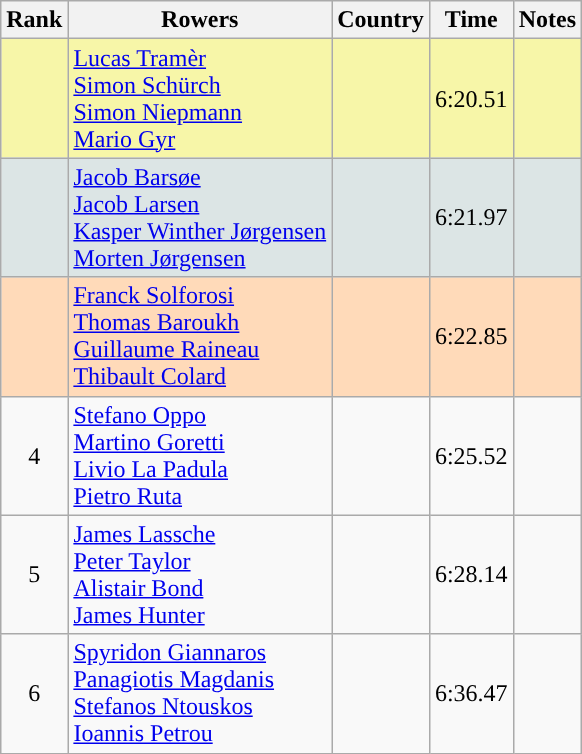<table class="wikitable sortable" style="text-align:center">
<tr>
<th>Rank</th>
<th class=unsortable>Rowers</th>
<th>Country</th>
<th>Time</th>
<th>Notes</th>
</tr>
<tr style="background:#F7F6A8;”">
<td></td>
<td align=left><a href='#'>Lucas Tramèr</a><br><a href='#'>Simon Schürch</a><br><a href='#'>Simon Niepmann</a><br><a href='#'>Mario Gyr</a></td>
<td align=left></td>
<td>6:20.51</td>
<td></td>
</tr>
<tr style="background:#DCE5E5;”">
<td></td>
<td align=left><a href='#'>Jacob Barsøe</a><br><a href='#'>Jacob Larsen</a><br><a href='#'>Kasper Winther Jørgensen</a><br><a href='#'>Morten Jørgensen</a></td>
<td align=left></td>
<td>6:21.97</td>
<td></td>
</tr>
<tr style="background:#FFDAB9;">
<td></td>
<td align=left><a href='#'>Franck Solforosi</a><br><a href='#'>Thomas Baroukh</a><br><a href='#'>Guillaume Raineau</a><br><a href='#'>Thibault Colard</a></td>
<td align=left></td>
<td>6:22.85</td>
<td></td>
</tr>
<tr>
<td>4</td>
<td align=left><a href='#'>Stefano Oppo</a><br><a href='#'>Martino Goretti</a><br><a href='#'>Livio La Padula</a><br><a href='#'>Pietro Ruta</a></td>
<td align=left></td>
<td>6:25.52</td>
<td></td>
</tr>
<tr>
<td>5</td>
<td align=left><a href='#'>James Lassche</a><br><a href='#'>Peter Taylor</a><br><a href='#'>Alistair Bond</a><br><a href='#'>James Hunter</a></td>
<td align=left></td>
<td>6:28.14</td>
<td></td>
</tr>
<tr>
<td>6</td>
<td align=left><a href='#'>Spyridon Giannaros</a><br><a href='#'>Panagiotis Magdanis</a><br><a href='#'>Stefanos Ntouskos</a><br><a href='#'>Ioannis Petrou</a></td>
<td align=left></td>
<td>6:36.47</td>
<td></td>
</tr>
</table>
